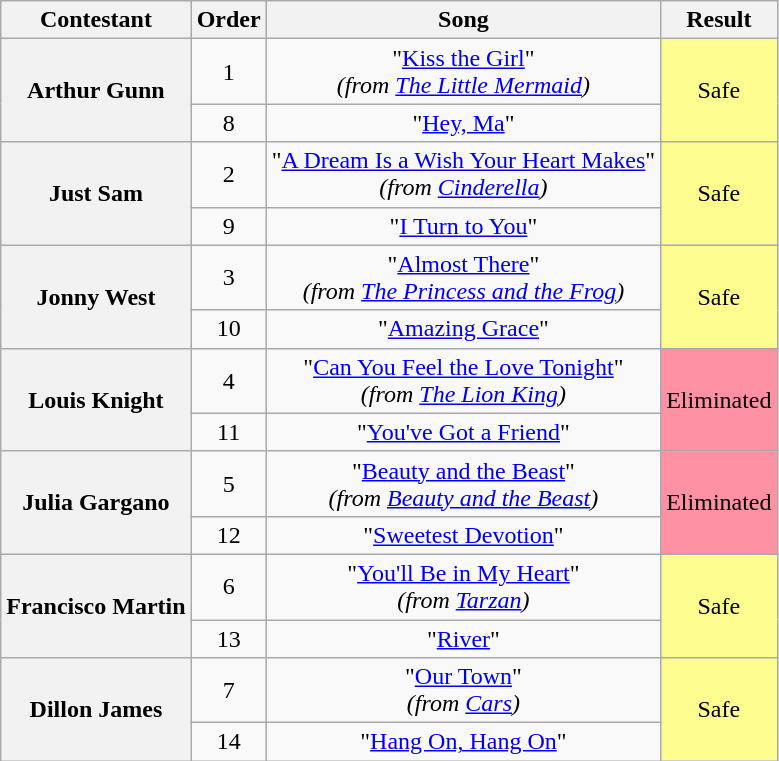<table class="wikitable unsortable" style="text-align:center;">
<tr>
<th scope="col">Contestant</th>
<th scope="col">Order</th>
<th scope="col">Song</th>
<th scope="col">Result</th>
</tr>
<tr>
<th scope="row" rowspan="2">Arthur Gunn</th>
<td>1</td>
<td>"<a href='#'>Kiss the Girl</a>"<br><em>(from <a href='#'>The Little Mermaid</a>)</em></td>
<td rowspan="2" style="background:#FDFC8F;">Safe</td>
</tr>
<tr>
<td>8</td>
<td>"<a href='#'>Hey, Ma</a>"</td>
</tr>
<tr>
<th scope="row" rowspan="2">Just Sam</th>
<td>2</td>
<td>"<a href='#'>A Dream Is a Wish Your Heart Makes</a>"<br><em>(from <a href='#'>Cinderella</a>)</em></td>
<td rowspan="2" style="background:#FDFC8F;">Safe</td>
</tr>
<tr>
<td>9</td>
<td>"<a href='#'>I Turn to You</a>"</td>
</tr>
<tr>
<th scope="row" rowspan="2">Jonny West</th>
<td>3</td>
<td>"<a href='#'>Almost There</a>"<br><em>(from <a href='#'>The Princess and the Frog</a>)</em></td>
<td rowspan="2" style="background:#FDFC8F;">Safe</td>
</tr>
<tr>
<td>10</td>
<td>"<a href='#'>Amazing Grace</a>"</td>
</tr>
<tr>
<th scope="row" rowspan="2">Louis Knight</th>
<td>4</td>
<td>"<a href='#'>Can You Feel the Love Tonight</a>"<br><em>(from <a href='#'>The Lion King</a>)</em></td>
<td rowspan="2" style="background:#FF91A4;">Eliminated</td>
</tr>
<tr>
<td>11</td>
<td>"<a href='#'>You've Got a Friend</a>"</td>
</tr>
<tr>
<th scope="row" rowspan="2">Julia Gargano</th>
<td>5</td>
<td>"<a href='#'>Beauty and the Beast</a>"<br><em>(from <a href='#'>Beauty and the Beast</a>)</em></td>
<td rowspan="2" style="background:#FF91A4;">Eliminated</td>
</tr>
<tr>
<td>12</td>
<td>"<a href='#'>Sweetest Devotion</a>"</td>
</tr>
<tr>
<th scope="row" rowspan="2">Francisco Martin</th>
<td>6</td>
<td>"<a href='#'>You'll Be in My Heart</a>"<br><em>(from <a href='#'>Tarzan</a>)</em></td>
<td rowspan="2" style="background:#FDFC8F;">Safe</td>
</tr>
<tr>
<td>13</td>
<td>"<a href='#'>River</a>"</td>
</tr>
<tr>
<th scope="row" rowspan="2">Dillon James</th>
<td>7</td>
<td>"<a href='#'>Our Town</a>"<br><em>(from <a href='#'>Cars</a>)</em></td>
<td rowspan="2" style="background:#FDFC8F;">Safe</td>
</tr>
<tr>
<td>14</td>
<td>"<a href='#'>Hang On, Hang On</a>"</td>
</tr>
</table>
